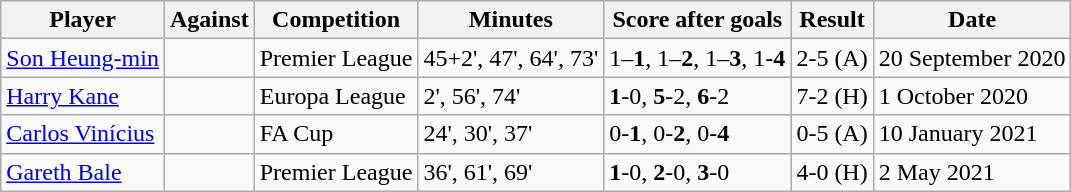<table class="wikitable sortable">
<tr>
<th>Player</th>
<th>Against</th>
<th>Competition</th>
<th>Minutes</th>
<th style="text-align:center">Score after goals</th>
<th style="text-align:center">Result</th>
<th>Date</th>
</tr>
<tr>
<td> <a href='#'>Son Heung-min</a></td>
<td></td>
<td>Premier League</td>
<td>45+2', 47', 64', 73'</td>
<td>1–<strong>1</strong>, 1–<strong>2</strong>, 1–<strong>3</strong>, 1-<strong>4</strong></td>
<td>2-5 (A)</td>
<td>20 September 2020</td>
</tr>
<tr>
<td> <a href='#'>Harry Kane</a></td>
<td></td>
<td>Europa League</td>
<td>2', 56', 74'</td>
<td><strong>1</strong>-0, <strong>5</strong>-2, <strong>6</strong>-2</td>
<td>7-2 (H)</td>
<td>1 October 2020</td>
</tr>
<tr>
<td> <a href='#'>Carlos Vinícius</a></td>
<td></td>
<td>FA Cup</td>
<td>24', 30', 37'</td>
<td>0-<strong>1</strong>, 0-<strong>2</strong>, 0-<strong>4</strong></td>
<td>0-5 (A)</td>
<td>10 January 2021</td>
</tr>
<tr>
<td> <a href='#'>Gareth Bale</a></td>
<td></td>
<td>Premier League</td>
<td>36', 61', 69'</td>
<td><strong>1</strong>-0, <strong>2</strong>-0, <strong>3</strong>-0</td>
<td>4-0 (H)</td>
<td>2 May 2021</td>
</tr>
</table>
